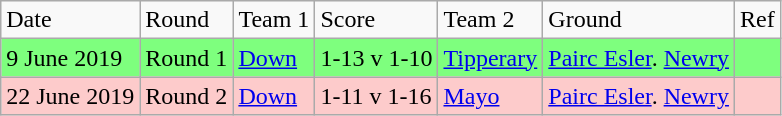<table class="wikitable">
<tr>
<td>Date</td>
<td>Round</td>
<td>Team 1</td>
<td>Score</td>
<td>Team 2</td>
<td>Ground</td>
<td>Ref</td>
</tr>
<tr style="background:#7eff7e;">
<td>9 June 2019</td>
<td>Round 1</td>
<td><a href='#'>Down</a></td>
<td>1-13 v 1-10</td>
<td><a href='#'>Tipperary</a></td>
<td><a href='#'>Pairc Esler</a>. <a href='#'>Newry</a></td>
<td></td>
</tr>
<tr style="background:#fdcbcb;">
<td>22 June 2019</td>
<td>Round 2</td>
<td><a href='#'>Down</a></td>
<td>1-11 v 1-16</td>
<td><a href='#'>Mayo</a></td>
<td><a href='#'>Pairc Esler</a>. <a href='#'>Newry</a></td>
<td></td>
</tr>
</table>
